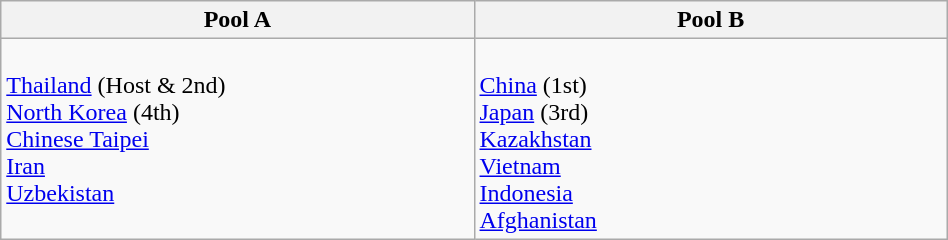<table class="wikitable" width=50%>
<tr>
<th width=50%>Pool A</th>
<th width=50%>Pool B</th>
</tr>
<tr>
<td valign=top><br> <a href='#'>Thailand</a> (Host & 2nd)<br>
 <a href='#'>North Korea</a> (4th)<br>
 <a href='#'>Chinese Taipei</a><br>
 <a href='#'>Iran</a><br>
 <a href='#'>Uzbekistan</a></td>
<td><br> <a href='#'>China</a> (1st)<br>
 <a href='#'>Japan</a> (3rd)<br>
 <a href='#'>Kazakhstan</a><br>
 <a href='#'>Vietnam</a><br>
 <a href='#'>Indonesia</a><br>
 <a href='#'>Afghanistan</a></td>
</tr>
</table>
